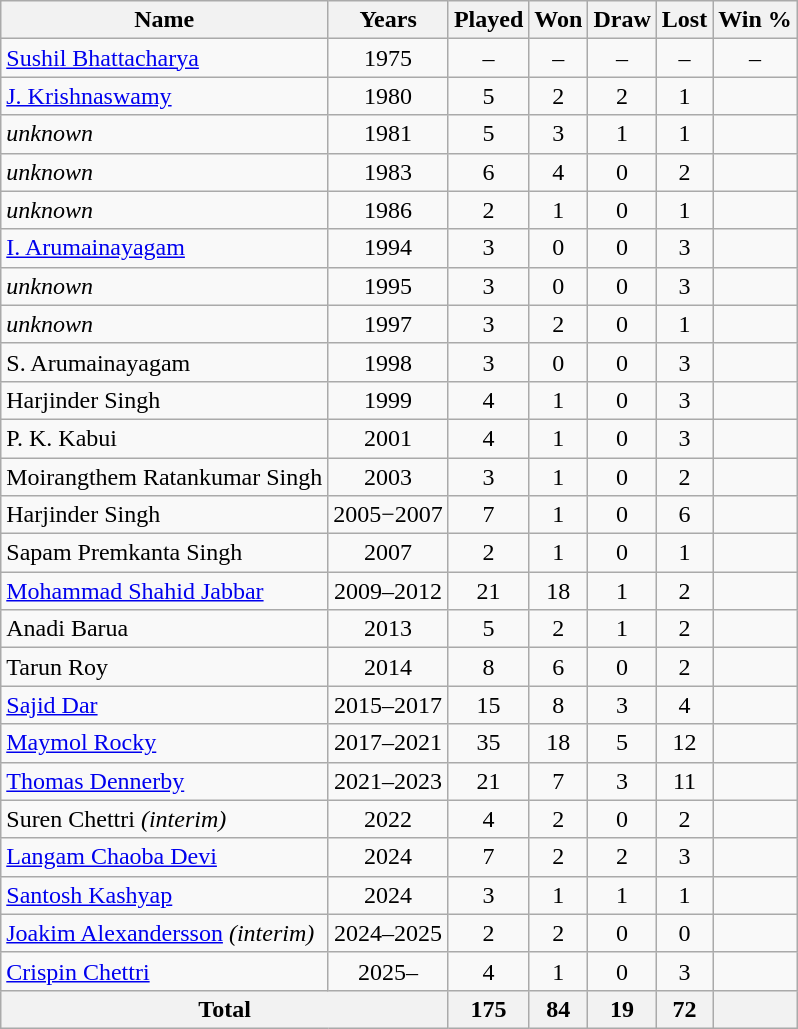<table class="wikitable sortable" style="text-align:center;">
<tr>
<th>Name</th>
<th>Years</th>
<th>Played</th>
<th>Won</th>
<th>Draw</th>
<th>Lost</th>
<th>Win %</th>
</tr>
<tr>
<td style="text-align: left;"> <a href='#'>Sushil Bhattacharya</a></td>
<td>1975</td>
<td>–</td>
<td>–</td>
<td>–</td>
<td>–</td>
<td>–</td>
</tr>
<tr>
<td style="text-align: left;"> <a href='#'>J. Krishnaswamy</a></td>
<td>1980</td>
<td>5</td>
<td>2</td>
<td>2</td>
<td>1</td>
<td></td>
</tr>
<tr>
<td style="text-align: left;"><em>unknown</em></td>
<td>1981</td>
<td>5</td>
<td>3</td>
<td>1</td>
<td>1</td>
<td></td>
</tr>
<tr>
<td style="text-align: left;"><em>unknown</em></td>
<td>1983</td>
<td>6</td>
<td>4</td>
<td>0</td>
<td>2</td>
<td></td>
</tr>
<tr>
<td style="text-align: left;"><em>unknown</em></td>
<td>1986</td>
<td>2</td>
<td>1</td>
<td>0</td>
<td>1</td>
<td></td>
</tr>
<tr>
<td style="text-align: left;"> <a href='#'>I. Arumainayagam</a></td>
<td>1994</td>
<td>3</td>
<td>0</td>
<td>0</td>
<td>3</td>
<td></td>
</tr>
<tr>
<td style="text-align: left;"><em>unknown</em></td>
<td>1995</td>
<td>3</td>
<td>0</td>
<td>0</td>
<td>3</td>
<td></td>
</tr>
<tr>
<td style="text-align: left;"><em>unknown</em></td>
<td>1997</td>
<td>3</td>
<td>2</td>
<td>0</td>
<td>1</td>
<td></td>
</tr>
<tr>
<td style="text-align: left;"> S. Arumainayagam</td>
<td>1998</td>
<td>3</td>
<td>0</td>
<td>0</td>
<td>3</td>
<td></td>
</tr>
<tr>
<td style="text-align: left;"> Harjinder Singh</td>
<td>1999</td>
<td>4</td>
<td>1</td>
<td>0</td>
<td>3</td>
<td></td>
</tr>
<tr>
<td style="text-align: left;"> P. K. Kabui</td>
<td>2001</td>
<td>4</td>
<td>1</td>
<td>0</td>
<td>3</td>
<td></td>
</tr>
<tr>
<td style="text-align: left;"> Moirangthem Ratankumar Singh</td>
<td>2003</td>
<td>3</td>
<td>1</td>
<td>0</td>
<td>2</td>
<td></td>
</tr>
<tr>
<td style="text-align: left;"> Harjinder Singh</td>
<td>2005−2007</td>
<td>7</td>
<td>1</td>
<td>0</td>
<td>6</td>
<td></td>
</tr>
<tr>
<td style="text-align: left;"> Sapam Premkanta Singh</td>
<td>2007</td>
<td>2</td>
<td>1</td>
<td>0</td>
<td>1</td>
<td></td>
</tr>
<tr>
<td style="text-align: left;"> <a href='#'>Mohammad Shahid Jabbar</a></td>
<td>2009–2012</td>
<td>21</td>
<td>18</td>
<td>1</td>
<td>2</td>
<td></td>
</tr>
<tr>
<td style="text-align: left;"> Anadi Barua</td>
<td>2013</td>
<td>5</td>
<td>2</td>
<td>1</td>
<td>2</td>
<td></td>
</tr>
<tr class="sortbottom">
<td style="text-align: left;"> Tarun Roy</td>
<td>2014</td>
<td>8</td>
<td>6</td>
<td>0</td>
<td>2</td>
<td></td>
</tr>
<tr class="sortbottom">
<td style="text-align: left;"> <a href='#'>Sajid Dar</a></td>
<td>2015–2017</td>
<td>15</td>
<td>8</td>
<td>3</td>
<td>4</td>
<td></td>
</tr>
<tr class="sortbottom">
<td style="text-align: left;"> <a href='#'>Maymol Rocky</a></td>
<td>2017–2021</td>
<td>35</td>
<td>18</td>
<td>5</td>
<td>12</td>
<td></td>
</tr>
<tr>
<td style="text-align: left;"> <a href='#'>Thomas Dennerby</a></td>
<td>2021–2023</td>
<td>21</td>
<td>7</td>
<td>3</td>
<td>11</td>
<td></td>
</tr>
<tr>
<td style="text-align: left;"> Suren Chettri <em>(interim)</em></td>
<td>2022</td>
<td>4</td>
<td>2</td>
<td>0</td>
<td>2</td>
<td></td>
</tr>
<tr>
<td style="text-align: left;"> <a href='#'>Langam Chaoba Devi</a></td>
<td>2024</td>
<td>7</td>
<td>2</td>
<td>2</td>
<td>3</td>
<td></td>
</tr>
<tr>
<td style="text-align: left;"> <a href='#'>Santosh Kashyap</a></td>
<td>2024</td>
<td>3</td>
<td>1</td>
<td>1</td>
<td>1</td>
<td></td>
</tr>
<tr>
<td style="text-align: left;"> <a href='#'>Joakim Alexandersson</a> <em>(interim)</em></td>
<td>2024–2025</td>
<td>2</td>
<td>2</td>
<td>0</td>
<td>0</td>
<td></td>
</tr>
<tr>
<td style="text-align: left;"> <a href='#'>Crispin Chettri</a></td>
<td>2025–</td>
<td>4</td>
<td>1</td>
<td>0</td>
<td>3</td>
<td></td>
</tr>
<tr class="sortbottom">
<th colspan="2">Total</th>
<th>175</th>
<th>84</th>
<th>19</th>
<th>72</th>
<th></th>
</tr>
</table>
